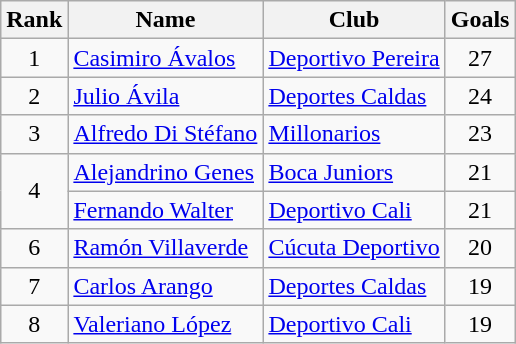<table class="wikitable">
<tr>
<th>Rank</th>
<th>Name</th>
<th>Club</th>
<th>Goals</th>
</tr>
<tr>
<td align=center>1</td>
<td> <a href='#'>Casimiro Ávalos</a></td>
<td><a href='#'>Deportivo Pereira</a></td>
<td align=center>27</td>
</tr>
<tr>
<td align=center>2</td>
<td> <a href='#'>Julio Ávila</a></td>
<td><a href='#'>Deportes Caldas</a></td>
<td align=center>24</td>
</tr>
<tr>
<td align=center>3</td>
<td>  <a href='#'>Alfredo Di Stéfano</a></td>
<td><a href='#'>Millonarios</a></td>
<td align=center>23</td>
</tr>
<tr>
<td rowspan=2 align=center>4</td>
<td> <a href='#'>Alejandrino Genes</a></td>
<td><a href='#'>Boca Juniors</a></td>
<td align=center>21</td>
</tr>
<tr>
<td> <a href='#'>Fernando Walter</a></td>
<td><a href='#'>Deportivo Cali</a></td>
<td align=center>21</td>
</tr>
<tr>
<td align=center>6</td>
<td> <a href='#'>Ramón Villaverde</a></td>
<td><a href='#'>Cúcuta Deportivo</a></td>
<td align=center>20</td>
</tr>
<tr>
<td align=center>7</td>
<td> <a href='#'>Carlos Arango</a></td>
<td><a href='#'>Deportes Caldas</a></td>
<td align=center>19</td>
</tr>
<tr>
<td align=center>8</td>
<td> <a href='#'>Valeriano López</a></td>
<td><a href='#'>Deportivo Cali</a></td>
<td align=center>19</td>
</tr>
</table>
